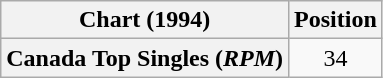<table class="wikitable plainrowheaders" style="text-align:center">
<tr>
<th>Chart (1994)</th>
<th>Position</th>
</tr>
<tr>
<th scope="row">Canada Top Singles (<em>RPM</em>)</th>
<td>34</td>
</tr>
</table>
